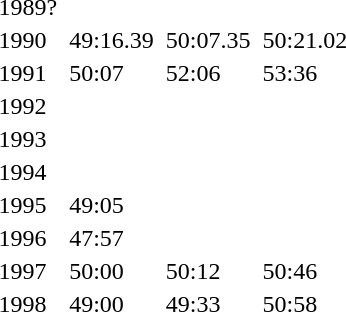<table>
<tr>
<td>1989?</td>
<td></td>
<td></td>
<td></td>
<td></td>
<td></td>
<td></td>
</tr>
<tr>
<td>1990</td>
<td></td>
<td>49:16.39</td>
<td></td>
<td>50:07.35</td>
<td></td>
<td>50:21.02</td>
</tr>
<tr>
<td>1991</td>
<td></td>
<td>50:07</td>
<td></td>
<td>52:06</td>
<td></td>
<td>53:36</td>
</tr>
<tr>
<td>1992</td>
<td></td>
<td></td>
<td></td>
<td></td>
<td></td>
<td></td>
</tr>
<tr>
<td>1993</td>
<td></td>
<td></td>
<td></td>
<td></td>
<td></td>
<td></td>
</tr>
<tr>
<td>1994</td>
<td></td>
<td></td>
<td></td>
<td></td>
<td></td>
<td></td>
</tr>
<tr>
<td>1995</td>
<td></td>
<td>49:05</td>
<td></td>
<td></td>
<td></td>
<td></td>
</tr>
<tr>
<td>1996</td>
<td></td>
<td>47:57</td>
<td></td>
<td></td>
<td></td>
<td></td>
</tr>
<tr>
<td>1997</td>
<td></td>
<td>50:00</td>
<td></td>
<td>50:12</td>
<td></td>
<td>50:46</td>
</tr>
<tr>
<td>1998</td>
<td></td>
<td>49:00</td>
<td></td>
<td>49:33</td>
<td></td>
<td>50:58</td>
</tr>
</table>
